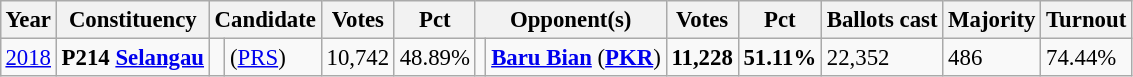<table class="wikitable" style="margin:0.5em ; font-size:95%">
<tr>
<th>Year</th>
<th>Constituency</th>
<th colspan="2">Candidate</th>
<th>Votes</th>
<th>Pct</th>
<th colspan="2">Opponent(s)</th>
<th>Votes</th>
<th>Pct</th>
<th>Ballots cast</th>
<th>Majority</th>
<th>Turnout</th>
</tr>
<tr>
<td><a href='#'>2018</a></td>
<td><strong>P214 <a href='#'>Selangau</a></strong></td>
<td></td>
<td> (<a href='#'>PRS</a>)</td>
<td align=right>10,742</td>
<td>48.89%</td>
<td></td>
<td><strong><a href='#'>Baru Bian</a></strong> (<a href='#'><strong>PKR</strong></a>)</td>
<td align=right><strong>11,228</strong></td>
<td><strong>51.11%</strong></td>
<td>22,352</td>
<td>486</td>
<td>74.44%</td>
</tr>
</table>
